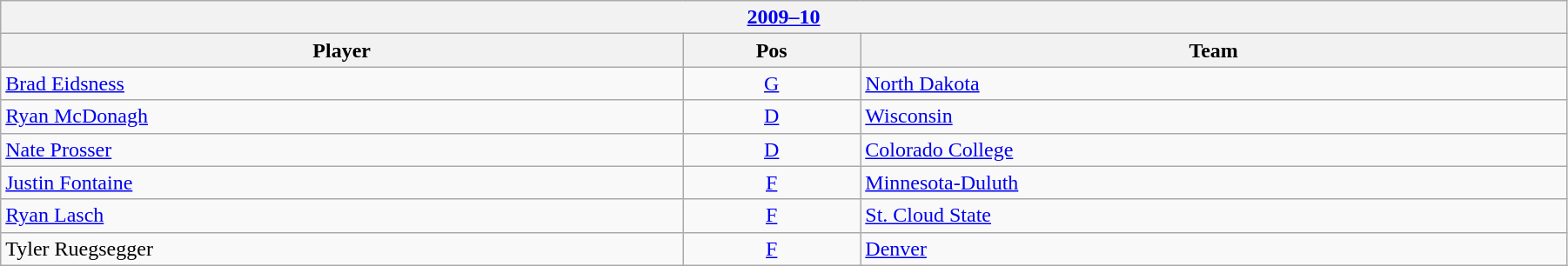<table class="wikitable" width=95%>
<tr>
<th colspan=3><a href='#'>2009–10</a></th>
</tr>
<tr>
<th>Player</th>
<th>Pos</th>
<th>Team</th>
</tr>
<tr>
<td><a href='#'>Brad Eidsness</a></td>
<td align=center><a href='#'>G</a></td>
<td><a href='#'>North Dakota</a></td>
</tr>
<tr>
<td><a href='#'>Ryan McDonagh</a></td>
<td align=center><a href='#'>D</a></td>
<td><a href='#'>Wisconsin</a></td>
</tr>
<tr>
<td><a href='#'>Nate Prosser</a></td>
<td align=center><a href='#'>D</a></td>
<td><a href='#'>Colorado College</a></td>
</tr>
<tr>
<td><a href='#'>Justin Fontaine</a></td>
<td align=center><a href='#'>F</a></td>
<td><a href='#'>Minnesota-Duluth</a></td>
</tr>
<tr>
<td><a href='#'>Ryan Lasch</a></td>
<td align=center><a href='#'>F</a></td>
<td><a href='#'>St. Cloud State</a></td>
</tr>
<tr>
<td>Tyler Ruegsegger</td>
<td align=center><a href='#'>F</a></td>
<td><a href='#'>Denver</a></td>
</tr>
</table>
